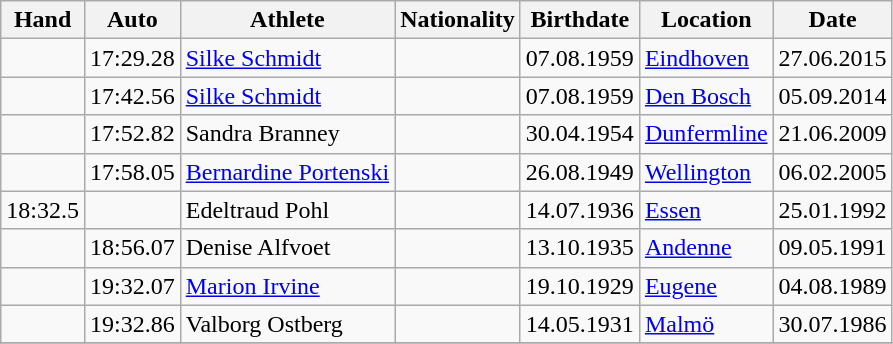<table class="wikitable">
<tr>
<th>Hand</th>
<th>Auto</th>
<th>Athlete</th>
<th>Nationality</th>
<th>Birthdate</th>
<th>Location</th>
<th>Date</th>
</tr>
<tr>
<td></td>
<td>17:29.28</td>
<td><a href='#'>Silke Schmidt</a></td>
<td></td>
<td>07.08.1959</td>
<td><a href='#'>Eindhoven</a></td>
<td>27.06.2015</td>
</tr>
<tr>
<td></td>
<td>17:42.56</td>
<td><a href='#'>Silke Schmidt</a></td>
<td></td>
<td>07.08.1959</td>
<td><a href='#'>Den Bosch</a></td>
<td>05.09.2014</td>
</tr>
<tr>
<td></td>
<td>17:52.82</td>
<td>Sandra Branney</td>
<td></td>
<td>30.04.1954</td>
<td><a href='#'>Dunfermline</a></td>
<td>21.06.2009</td>
</tr>
<tr>
<td></td>
<td>17:58.05</td>
<td><a href='#'>Bernardine Portenski</a></td>
<td></td>
<td>26.08.1949</td>
<td><a href='#'>Wellington</a></td>
<td>06.02.2005</td>
</tr>
<tr>
<td>18:32.5</td>
<td></td>
<td>Edeltraud Pohl</td>
<td></td>
<td>14.07.1936</td>
<td><a href='#'>Essen</a></td>
<td>25.01.1992</td>
</tr>
<tr>
<td></td>
<td>18:56.07</td>
<td>Denise Alfvoet</td>
<td></td>
<td>13.10.1935</td>
<td><a href='#'>Andenne</a></td>
<td>09.05.1991</td>
</tr>
<tr>
<td></td>
<td>19:32.07</td>
<td><a href='#'>Marion Irvine</a></td>
<td></td>
<td>19.10.1929</td>
<td><a href='#'>Eugene</a></td>
<td>04.08.1989</td>
</tr>
<tr>
<td></td>
<td>19:32.86</td>
<td>Valborg Ostberg</td>
<td></td>
<td>14.05.1931</td>
<td><a href='#'>Malmö</a></td>
<td>30.07.1986</td>
</tr>
<tr>
</tr>
</table>
